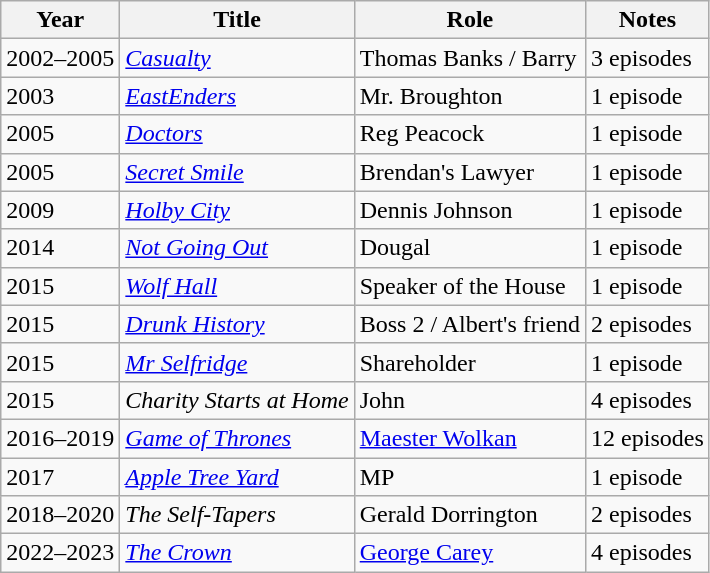<table class="wikitable sortable">
<tr>
<th>Year</th>
<th>Title</th>
<th>Role</th>
<th class="unsortable">Notes</th>
</tr>
<tr>
<td>2002–2005</td>
<td><em><a href='#'>Casualty</a></em></td>
<td>Thomas Banks / Barry</td>
<td>3 episodes</td>
</tr>
<tr>
<td>2003</td>
<td><em><a href='#'>EastEnders</a></em></td>
<td>Mr. Broughton</td>
<td>1 episode</td>
</tr>
<tr>
<td>2005</td>
<td><em><a href='#'>Doctors</a></em></td>
<td>Reg Peacock</td>
<td>1 episode</td>
</tr>
<tr>
<td>2005</td>
<td><em><a href='#'>Secret Smile</a></em></td>
<td>Brendan's Lawyer</td>
<td>1 episode</td>
</tr>
<tr>
<td>2009</td>
<td><em><a href='#'>Holby City</a></em></td>
<td>Dennis Johnson</td>
<td>1 episode</td>
</tr>
<tr>
<td>2014</td>
<td><em><a href='#'>Not Going Out</a></em></td>
<td>Dougal</td>
<td>1 episode</td>
</tr>
<tr>
<td>2015</td>
<td><em><a href='#'>Wolf Hall</a></em></td>
<td>Speaker of the House</td>
<td>1 episode</td>
</tr>
<tr>
<td>2015</td>
<td><em><a href='#'>Drunk History</a></em></td>
<td>Boss 2 / Albert's friend</td>
<td>2 episodes</td>
</tr>
<tr>
<td>2015</td>
<td><em><a href='#'>Mr Selfridge</a></em></td>
<td>Shareholder</td>
<td>1 episode</td>
</tr>
<tr>
<td>2015</td>
<td><em>Charity Starts at Home</em></td>
<td>John</td>
<td>4 episodes</td>
</tr>
<tr>
<td>2016–2019</td>
<td><em><a href='#'>Game of Thrones</a></em></td>
<td><a href='#'>Maester Wolkan</a></td>
<td>12 episodes</td>
</tr>
<tr>
<td>2017</td>
<td><em><a href='#'>Apple Tree Yard</a></em></td>
<td>MP</td>
<td>1 episode</td>
</tr>
<tr>
<td>2018–2020</td>
<td><em>The Self-Tapers</em></td>
<td>Gerald Dorrington</td>
<td>2 episodes</td>
</tr>
<tr>
<td>2022–2023</td>
<td><em><a href='#'>The Crown</a></em></td>
<td><a href='#'>George Carey</a></td>
<td>4 episodes</td>
</tr>
</table>
